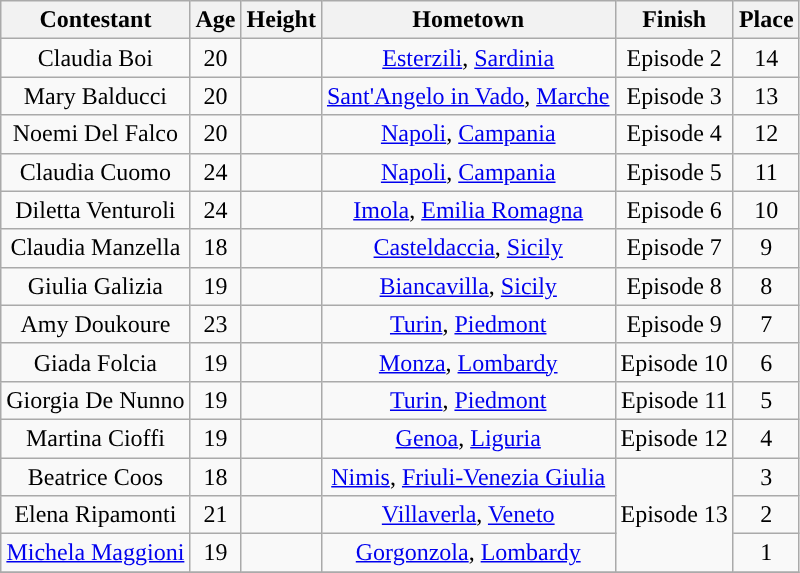<table class="wikitable sortable" style="text-align:center;">
<tr>
<th colspan="1">Contestant</th>
<th colspan="1">Age</th>
<th colspan="1">Height</th>
<th colspan="1">Hometown</th>
<th colspan="1">Finish</th>
<th>Place</th>
</tr>
<tr>
<td>Claudia Boi</td>
<td>20</td>
<td></td>
<td><a href='#'>Esterzili</a>, <a href='#'>Sardinia</a></td>
<td>Episode 2</td>
<td>14</td>
</tr>
<tr>
<td>Mary Balducci</td>
<td>20</td>
<td></td>
<td><a href='#'>Sant'Angelo in Vado</a>, <a href='#'>Marche</a></td>
<td>Episode 3</td>
<td>13</td>
</tr>
<tr>
<td>Noemi Del Falco</td>
<td>20</td>
<td></td>
<td><a href='#'>Napoli</a>, <a href='#'>Campania</a></td>
<td>Episode 4</td>
<td>12</td>
</tr>
<tr>
<td>Claudia Cuomo</td>
<td>24</td>
<td></td>
<td><a href='#'>Napoli</a>, <a href='#'>Campania</a></td>
<td>Episode 5</td>
<td>11</td>
</tr>
<tr>
<td>Diletta Venturoli</td>
<td>24</td>
<td></td>
<td><a href='#'>Imola</a>, <a href='#'>Emilia Romagna</a></td>
<td>Episode 6</td>
<td>10</td>
</tr>
<tr>
<td>Claudia Manzella</td>
<td>18</td>
<td></td>
<td><a href='#'>Casteldaccia</a>, <a href='#'>Sicily</a></td>
<td>Episode 7</td>
<td>9</td>
</tr>
<tr>
<td>Giulia Galizia</td>
<td>19</td>
<td></td>
<td><a href='#'>Biancavilla</a>, <a href='#'>Sicily</a></td>
<td>Episode 8</td>
<td>8</td>
</tr>
<tr>
<td>Amy Doukoure</td>
<td>23</td>
<td></td>
<td><a href='#'>Turin</a>, <a href='#'>Piedmont</a></td>
<td>Episode 9</td>
<td>7</td>
</tr>
<tr>
<td>Giada Folcia</td>
<td>19</td>
<td></td>
<td><a href='#'>Monza</a>, <a href='#'>Lombardy</a></td>
<td>Episode 10</td>
<td>6</td>
</tr>
<tr>
<td>Giorgia De Nunno</td>
<td>19</td>
<td></td>
<td><a href='#'>Turin</a>, <a href='#'>Piedmont</a></td>
<td>Episode 11</td>
<td>5</td>
</tr>
<tr>
<td>Martina Cioffi</td>
<td>19</td>
<td></td>
<td><a href='#'>Genoa</a>, <a href='#'>Liguria</a></td>
<td>Episode 12</td>
<td>4</td>
</tr>
<tr>
<td>Beatrice Coos</td>
<td>18</td>
<td></td>
<td><a href='#'>Nimis</a>, <a href='#'>Friuli-Venezia Giulia</a></td>
<td rowspan="3">Episode 13</td>
<td>3</td>
</tr>
<tr>
<td>Elena Ripamonti</td>
<td>21</td>
<td></td>
<td><a href='#'>Villaverla</a>, <a href='#'>Veneto</a></td>
<td>2</td>
</tr>
<tr>
<td><a href='#'>Michela Maggioni</a></td>
<td>19</td>
<td></td>
<td><a href='#'>Gorgonzola</a>, <a href='#'>Lombardy</a></td>
<td>1</td>
</tr>
<tr>
</tr>
</table>
